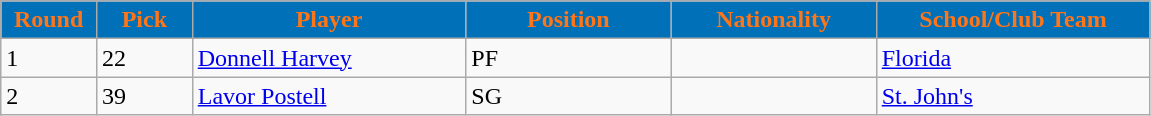<table class="wikitable sortable sortable">
<tr>
<th style="background:#0070B8;color:#FF7518;" width="7%">Round</th>
<th style="background:#0070B8;color:#FF7518;" width="7%">Pick</th>
<th style="background:#0070B8;color:#FF7518;" width="20%">Player</th>
<th style="background:#0070B8;color:#FF7518;" width="15%">Position</th>
<th style="background:#0070B8;color:#FF7518;" width="15%">Nationality</th>
<th style="background:#0070B8;color:#FF7518;" width="20%">School/Club Team</th>
</tr>
<tr>
<td>1</td>
<td>22</td>
<td><a href='#'>Donnell Harvey</a></td>
<td>PF</td>
<td></td>
<td><a href='#'>Florida</a></td>
</tr>
<tr>
<td>2</td>
<td>39</td>
<td><a href='#'>Lavor Postell</a></td>
<td>SG</td>
<td></td>
<td><a href='#'>St. John's</a></td>
</tr>
</table>
